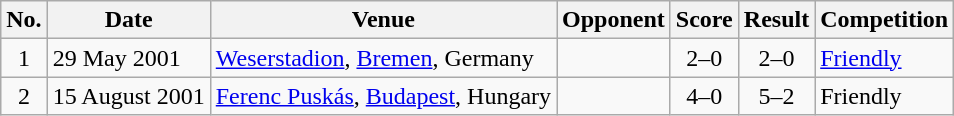<table class="wikitable sortable">
<tr>
<th scope="col">No.</th>
<th scope="col">Date</th>
<th scope="col">Venue</th>
<th scope="col">Opponent</th>
<th scope="col">Score</th>
<th scope="col">Result</th>
<th scope="col">Competition</th>
</tr>
<tr>
<td align="center">1</td>
<td>29 May 2001</td>
<td><a href='#'>Weserstadion</a>, <a href='#'>Bremen</a>, Germany</td>
<td></td>
<td align="center">2–0</td>
<td align="center">2–0</td>
<td><a href='#'>Friendly</a></td>
</tr>
<tr>
<td align="center">2</td>
<td>15 August 2001</td>
<td><a href='#'>Ferenc Puskás</a>, <a href='#'>Budapest</a>, Hungary</td>
<td></td>
<td align="center">4–0</td>
<td align="center">5–2</td>
<td>Friendly</td>
</tr>
</table>
